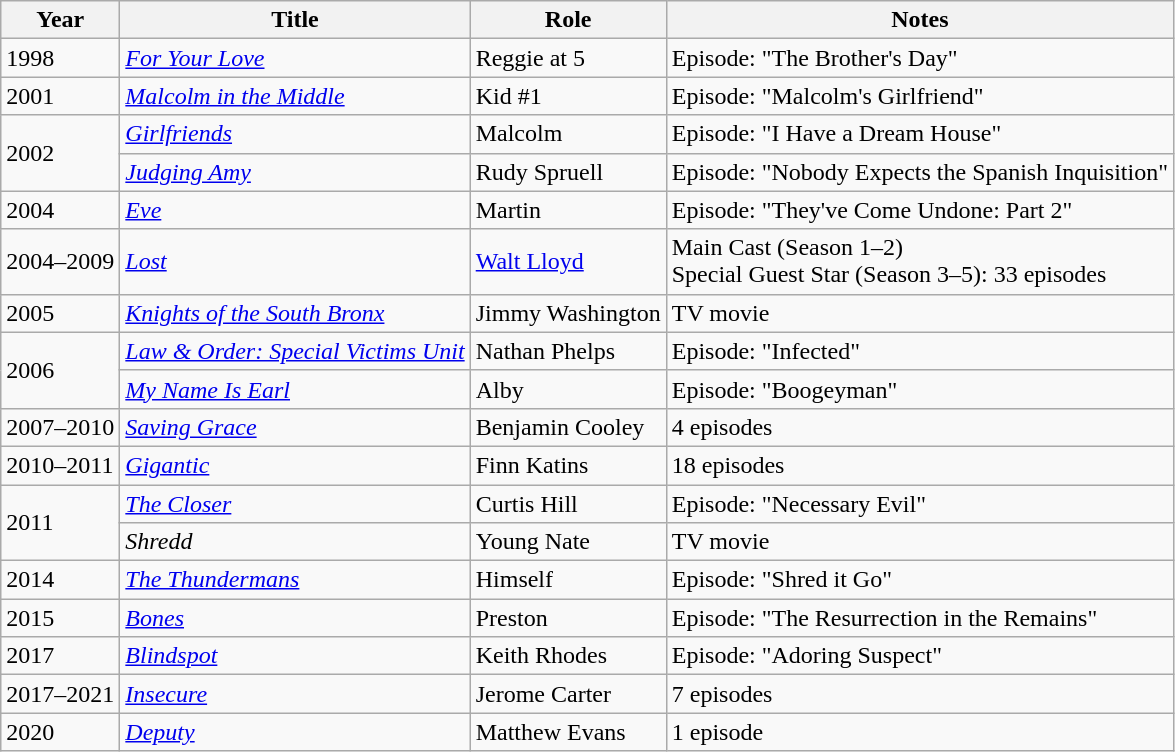<table class="wikitable sortable">
<tr>
<th>Year</th>
<th>Title</th>
<th>Role</th>
<th class="unsortable">Notes</th>
</tr>
<tr>
<td>1998</td>
<td><em><a href='#'>For Your Love</a></em></td>
<td>Reggie at 5</td>
<td>Episode: "The Brother's Day"</td>
</tr>
<tr>
<td>2001</td>
<td><em><a href='#'>Malcolm in the Middle</a></em></td>
<td>Kid #1</td>
<td>Episode: "Malcolm's Girlfriend"</td>
</tr>
<tr>
<td rowspan="2">2002</td>
<td><em><a href='#'>Girlfriends</a></em></td>
<td>Malcolm</td>
<td>Episode: "I Have a Dream House"</td>
</tr>
<tr>
<td><em><a href='#'>Judging Amy</a></em></td>
<td>Rudy Spruell</td>
<td>Episode: "Nobody Expects the Spanish Inquisition"</td>
</tr>
<tr>
<td>2004</td>
<td><em><a href='#'>Eve</a></em></td>
<td>Martin</td>
<td>Episode: "They've Come Undone: Part 2"</td>
</tr>
<tr>
<td>2004–2009</td>
<td><em><a href='#'>Lost</a></em></td>
<td><a href='#'>Walt Lloyd</a></td>
<td>Main Cast (Season 1–2)<br>Special Guest Star (Season 3–5): 33 episodes</td>
</tr>
<tr>
<td>2005</td>
<td><em><a href='#'>Knights of the South Bronx</a></em></td>
<td>Jimmy Washington</td>
<td>TV movie</td>
</tr>
<tr>
<td rowspan="2">2006</td>
<td><em><a href='#'>Law & Order: Special Victims Unit</a></em></td>
<td>Nathan Phelps</td>
<td>Episode: "Infected"</td>
</tr>
<tr>
<td><em><a href='#'>My Name Is Earl</a></em></td>
<td>Alby</td>
<td>Episode: "Boogeyman"</td>
</tr>
<tr>
<td>2007–2010</td>
<td><em><a href='#'>Saving Grace</a></em></td>
<td>Benjamin Cooley</td>
<td>4 episodes</td>
</tr>
<tr>
<td>2010–2011</td>
<td><em><a href='#'>Gigantic</a></em></td>
<td>Finn Katins</td>
<td>18 episodes</td>
</tr>
<tr>
<td rowspan="2">2011</td>
<td><em><a href='#'>The Closer</a></em></td>
<td>Curtis Hill</td>
<td>Episode: "Necessary Evil"</td>
</tr>
<tr>
<td><em>Shredd</em></td>
<td>Young Nate</td>
<td>TV movie</td>
</tr>
<tr>
<td>2014</td>
<td><em><a href='#'>The Thundermans</a></em></td>
<td>Himself</td>
<td>Episode: "Shred it Go"</td>
</tr>
<tr>
<td>2015</td>
<td><em><a href='#'>Bones</a></em></td>
<td>Preston</td>
<td>Episode: "The Resurrection in the Remains"</td>
</tr>
<tr>
<td>2017</td>
<td><em><a href='#'>Blindspot</a></em></td>
<td>Keith Rhodes</td>
<td>Episode: "Adoring Suspect"</td>
</tr>
<tr>
<td>2017–2021</td>
<td><em><a href='#'>Insecure</a></em></td>
<td>Jerome Carter</td>
<td>7 episodes</td>
</tr>
<tr>
<td>2020</td>
<td><em><a href='#'>Deputy</a></em></td>
<td>Matthew Evans</td>
<td>1 episode</td>
</tr>
</table>
